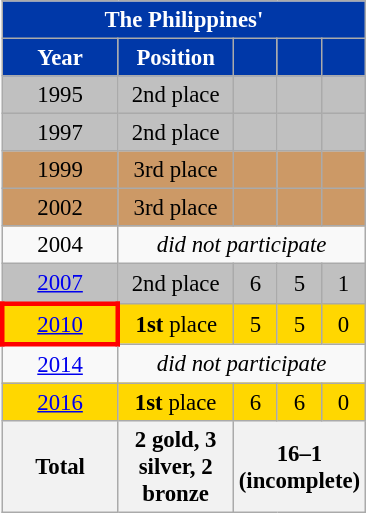<table class="wikitable collapsible autocollapse" style="text-align: center; font-size:95%;">
<tr>
<th colspan="10" style="background:#0038A8; color: #FFFFFF;">The Philippines' </th>
</tr>
<tr>
<th style="background:#0038A8; color: #FFFFFF;"width="70">Year</th>
<th style="background:#0038A8; color: #FFFFFF;"width="70">Position</th>
<th style="background:#0038A8; color: #FFFFFF;"width="20"></th>
<th style="background:#0038A8; color: #FFFFFF;"width="20"></th>
<th style="background:#0038A8; color: #FFFFFF;"width="20"></th>
</tr>
<tr bgcolor=silver>
<td> 1995</td>
<td>2nd place</td>
<td></td>
<td></td>
<td></td>
</tr>
<tr bgcolor=silver>
<td> 1997</td>
<td>2nd place</td>
<td></td>
<td></td>
<td></td>
</tr>
<tr bgcolor=CC9966>
<td> 1999</td>
<td>3rd place</td>
<td></td>
<td></td>
<td></td>
</tr>
<tr bgcolor=CC9966>
<td> 2002</td>
<td>3rd place</td>
<td></td>
<td></td>
<td></td>
</tr>
<tr>
<td> 2004</td>
<td colspan=4><em>did not participate</em></td>
</tr>
<tr bgcolor=silver>
<td> <a href='#'>2007</a></td>
<td>2nd place</td>
<td>6</td>
<td>5</td>
<td>1</td>
</tr>
<tr bgcolor=gold>
<td style="border: 3px solid red"> <a href='#'>2010</a></td>
<td><strong>1st</strong> place</td>
<td>5</td>
<td>5</td>
<td>0</td>
</tr>
<tr>
<td> <a href='#'>2014</a></td>
<td colspan=4><em>did not participate</em></td>
</tr>
<tr bgcolor=gold>
<td> <a href='#'>2016</a></td>
<td><strong>1st</strong> place</td>
<td>6</td>
<td>6</td>
<td>0</td>
</tr>
<tr>
<th>Total</th>
<th>2 gold, 3 silver, 2 bronze</th>
<th colspan=3>16–1 (incomplete)</th>
</tr>
</table>
